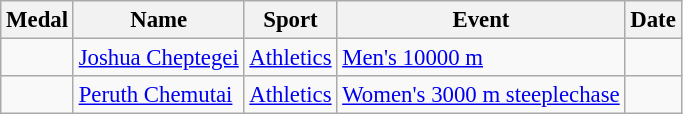<table class="wikitable sortable" style="font-size: 95%;">
<tr>
<th>Medal</th>
<th>Name</th>
<th>Sport</th>
<th>Event</th>
<th>Date</th>
</tr>
<tr>
<td></td>
<td><a href='#'>Joshua Cheptegei</a></td>
<td><a href='#'>Athletics</a></td>
<td><a href='#'>Men's 10000 m</a></td>
<td></td>
</tr>
<tr>
<td></td>
<td><a href='#'>Peruth Chemutai</a></td>
<td><a href='#'>Athletics</a></td>
<td><a href='#'>Women's 3000 m steeplechase</a></td>
<td></td>
</tr>
</table>
